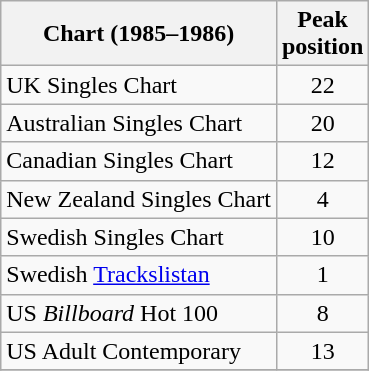<table class="wikitable sortable">
<tr>
<th>Chart (1985–1986)</th>
<th>Peak<br>position</th>
</tr>
<tr>
<td>UK Singles Chart</td>
<td align="center">22</td>
</tr>
<tr>
<td>Australian Singles Chart</td>
<td align="center">20</td>
</tr>
<tr>
<td>Canadian Singles Chart</td>
<td align="center">12</td>
</tr>
<tr>
<td>New Zealand Singles Chart </td>
<td align="center">4</td>
</tr>
<tr>
<td>Swedish Singles Chart </td>
<td align="center">10</td>
</tr>
<tr>
<td>Swedish <a href='#'>Trackslistan</a></td>
<td align="center">1</td>
</tr>
<tr>
<td>US <em>Billboard</em> Hot 100</td>
<td align="center">8</td>
</tr>
<tr>
<td>US Adult Contemporary</td>
<td align="center">13</td>
</tr>
<tr>
</tr>
</table>
